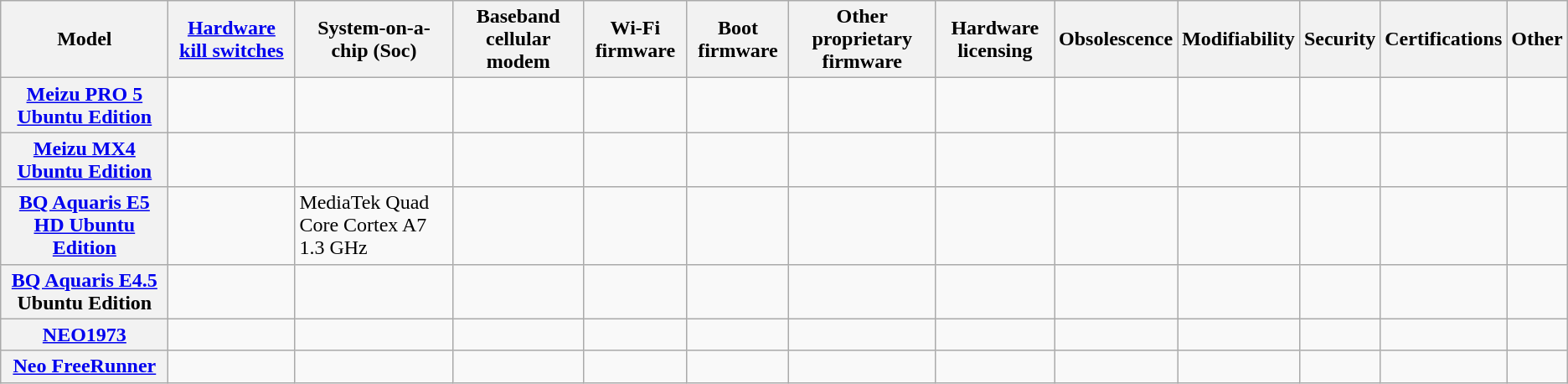<table class="wikitable sortable" >
<tr>
<th>Model</th>
<th><a href='#'>Hardware kill switches</a></th>
<th>System-on-a-chip (Soc)</th>
<th>Baseband cellular modem</th>
<th>Wi-Fi firmware</th>
<th>Boot firmware</th>
<th>Other proprietary firmware</th>
<th>Hardware licensing</th>
<th>Obsolescence</th>
<th>Modifiability</th>
<th>Security</th>
<th>Certifications</th>
<th>Other</th>
</tr>
<tr>
<th><a href='#'>Meizu PRO 5 Ubuntu Edition</a></th>
<td></td>
<td></td>
<td></td>
<td></td>
<td></td>
<td></td>
<td></td>
<td></td>
<td></td>
<td></td>
<td></td>
<td></td>
</tr>
<tr>
<th><a href='#'>Meizu MX4 Ubuntu Edition</a></th>
<td></td>
<td></td>
<td></td>
<td></td>
<td></td>
<td></td>
<td></td>
<td></td>
<td></td>
<td></td>
<td></td>
<td></td>
</tr>
<tr>
<th><a href='#'>BQ Aquaris E5 HD Ubuntu Edition</a></th>
<td></td>
<td>MediaTek Quad Core Cortex A7 1.3 GHz </td>
<td></td>
<td></td>
<td></td>
<td></td>
<td></td>
<td></td>
<td></td>
<td></td>
<td></td>
<td></td>
</tr>
<tr>
<th><a href='#'>BQ Aquaris E4.5</a> Ubuntu Edition</th>
<td></td>
<td></td>
<td></td>
<td></td>
<td></td>
<td></td>
<td></td>
<td></td>
<td></td>
<td></td>
<td></td>
<td></td>
</tr>
<tr>
<th><a href='#'>NEO1973</a></th>
<td></td>
<td></td>
<td></td>
<td></td>
<td></td>
<td></td>
<td></td>
<td></td>
<td></td>
<td></td>
<td></td>
<td></td>
</tr>
<tr>
<th><a href='#'>Neo FreeRunner</a></th>
<td></td>
<td></td>
<td></td>
<td></td>
<td></td>
<td></td>
<td></td>
<td></td>
<td></td>
<td></td>
<td></td>
<td></td>
</tr>
</table>
